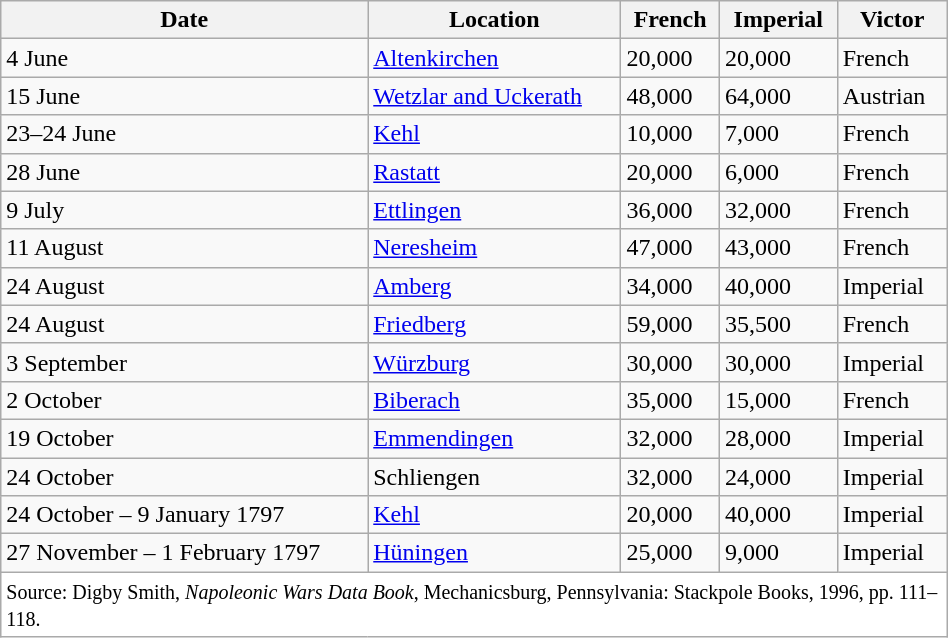<table class="wikitable" align="center" width="50%">
<tr>
<th>Date</th>
<th>Location</th>
<th>French</th>
<th>Imperial</th>
<th>Victor</th>
</tr>
<tr>
<td>4 June</td>
<td><a href='#'>Altenkirchen</a></td>
<td>20,000</td>
<td>20,000</td>
<td>French</td>
</tr>
<tr>
<td>15 June</td>
<td><a href='#'>Wetzlar and Uckerath</a></td>
<td>48,000</td>
<td>64,000</td>
<td>Austrian</td>
</tr>
<tr>
<td>23–24 June</td>
<td><a href='#'>Kehl</a></td>
<td>10,000</td>
<td>7,000</td>
<td>French</td>
</tr>
<tr>
<td>28 June</td>
<td><a href='#'>Rastatt</a></td>
<td>20,000</td>
<td>6,000</td>
<td>French</td>
</tr>
<tr>
<td>9 July</td>
<td><a href='#'>Ettlingen</a></td>
<td>36,000</td>
<td>32,000</td>
<td>French</td>
</tr>
<tr>
<td>11 August</td>
<td><a href='#'>Neresheim</a></td>
<td>47,000</td>
<td>43,000</td>
<td>French</td>
</tr>
<tr>
<td>24 August</td>
<td><a href='#'>Amberg</a></td>
<td>34,000</td>
<td>40,000</td>
<td>Imperial</td>
</tr>
<tr>
<td>24 August</td>
<td><a href='#'>Friedberg</a></td>
<td>59,000</td>
<td>35,500</td>
<td>French</td>
</tr>
<tr>
<td>3 September</td>
<td><a href='#'>Würzburg</a></td>
<td>30,000</td>
<td>30,000</td>
<td>Imperial</td>
</tr>
<tr>
<td>2 October</td>
<td><a href='#'>Biberach</a></td>
<td>35,000</td>
<td>15,000</td>
<td>French</td>
</tr>
<tr>
<td>19 October</td>
<td><a href='#'>Emmendingen</a></td>
<td>32,000</td>
<td>28,000</td>
<td>Imperial</td>
</tr>
<tr>
<td>24 October</td>
<td>Schliengen</td>
<td>32,000</td>
<td>24,000</td>
<td>Imperial</td>
</tr>
<tr>
<td>24 October – 9 January 1797</td>
<td><a href='#'>Kehl</a></td>
<td>20,000</td>
<td>40,000</td>
<td>Imperial</td>
</tr>
<tr>
<td>27 November – 1 February 1797</td>
<td><a href='#'>Hüningen</a></td>
<td>25,000</td>
<td>9,000</td>
<td>Imperial</td>
</tr>
<tr>
<td colspan="11" bgcolor="white"><small>Source: Digby Smith, <em>Napoleonic Wars Data Book</em>, Mechanicsburg, Pennsylvania: Stackpole Books, 1996, pp. 111–118.</small></td>
</tr>
</table>
